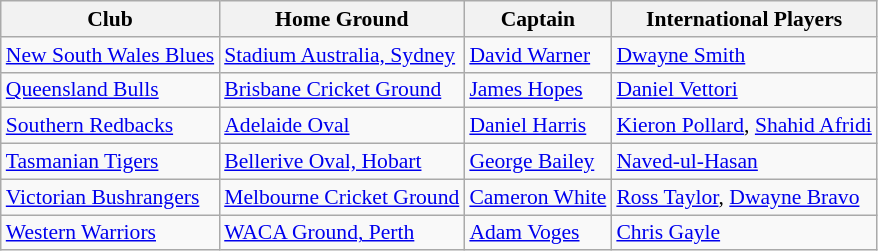<table class="wikitable" style="font-size:90%;">
<tr>
<th>Club</th>
<th>Home Ground</th>
<th>Captain</th>
<th>International Players</th>
</tr>
<tr>
<td><a href='#'>New South Wales Blues</a></td>
<td><a href='#'>Stadium Australia, Sydney</a></td>
<td><a href='#'>David Warner</a></td>
<td><a href='#'>Dwayne Smith</a></td>
</tr>
<tr>
<td><a href='#'>Queensland Bulls</a></td>
<td><a href='#'>Brisbane Cricket Ground</a></td>
<td><a href='#'>James Hopes</a></td>
<td><a href='#'>Daniel Vettori</a></td>
</tr>
<tr>
<td><a href='#'>Southern Redbacks</a></td>
<td><a href='#'>Adelaide Oval</a></td>
<td><a href='#'>Daniel Harris</a></td>
<td><a href='#'>Kieron Pollard</a>, <a href='#'>Shahid Afridi</a></td>
</tr>
<tr>
<td><a href='#'>Tasmanian Tigers</a></td>
<td><a href='#'>Bellerive Oval, Hobart</a></td>
<td><a href='#'>George Bailey</a></td>
<td><a href='#'>Naved-ul-Hasan</a></td>
</tr>
<tr>
<td><a href='#'>Victorian Bushrangers</a></td>
<td><a href='#'>Melbourne Cricket Ground</a></td>
<td><a href='#'>Cameron White</a></td>
<td><a href='#'>Ross Taylor</a>, <a href='#'>Dwayne Bravo</a></td>
</tr>
<tr>
<td><a href='#'>Western Warriors</a></td>
<td><a href='#'>WACA Ground, Perth</a></td>
<td><a href='#'>Adam Voges</a></td>
<td><a href='#'>Chris Gayle</a></td>
</tr>
</table>
